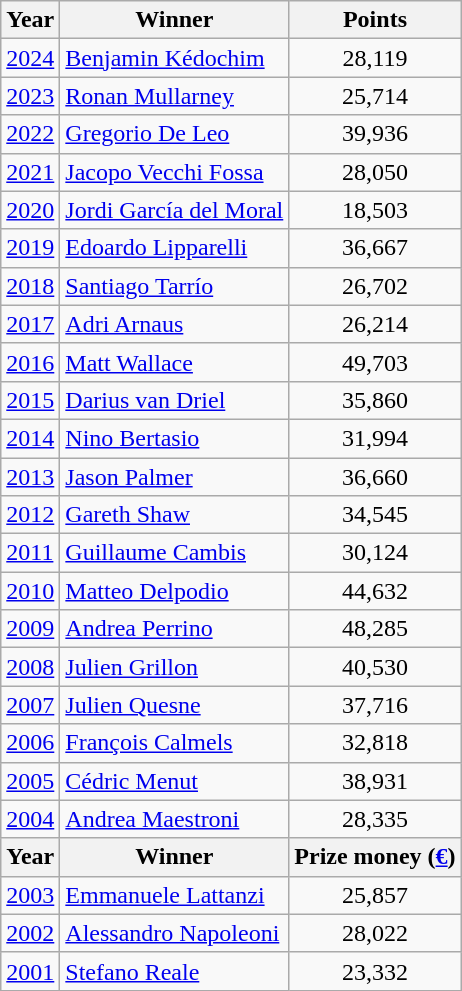<table class=wikitable>
<tr>
<th>Year</th>
<th>Winner</th>
<th>Points</th>
</tr>
<tr>
<td><a href='#'>2024</a></td>
<td> <a href='#'>Benjamin Kédochim</a></td>
<td align=center>28,119</td>
</tr>
<tr>
<td><a href='#'>2023</a></td>
<td> <a href='#'>Ronan Mullarney</a></td>
<td align=center>25,714</td>
</tr>
<tr>
<td><a href='#'>2022</a></td>
<td> <a href='#'>Gregorio De Leo</a></td>
<td align=center>39,936</td>
</tr>
<tr>
<td><a href='#'>2021</a></td>
<td> <a href='#'>Jacopo Vecchi Fossa</a></td>
<td align=center>28,050</td>
</tr>
<tr>
<td><a href='#'>2020</a></td>
<td> <a href='#'>Jordi García del Moral</a></td>
<td align=center>18,503</td>
</tr>
<tr>
<td><a href='#'>2019</a></td>
<td> <a href='#'>Edoardo Lipparelli</a></td>
<td align=center>36,667</td>
</tr>
<tr>
<td><a href='#'>2018</a></td>
<td> <a href='#'>Santiago Tarrío</a></td>
<td align=center>26,702</td>
</tr>
<tr>
<td><a href='#'>2017</a></td>
<td> <a href='#'>Adri Arnaus</a></td>
<td align=center>26,214</td>
</tr>
<tr>
<td><a href='#'>2016</a></td>
<td> <a href='#'>Matt Wallace</a></td>
<td align=center>49,703</td>
</tr>
<tr>
<td><a href='#'>2015</a></td>
<td> <a href='#'>Darius van Driel</a></td>
<td align=center>35,860</td>
</tr>
<tr>
<td><a href='#'>2014</a></td>
<td> <a href='#'>Nino Bertasio</a></td>
<td align=center>31,994</td>
</tr>
<tr>
<td><a href='#'>2013</a></td>
<td> <a href='#'>Jason Palmer</a></td>
<td align=center>36,660</td>
</tr>
<tr>
<td><a href='#'>2012</a></td>
<td> <a href='#'>Gareth Shaw</a></td>
<td align=center>34,545</td>
</tr>
<tr>
<td><a href='#'>2011</a></td>
<td> <a href='#'>Guillaume Cambis</a></td>
<td align=center>30,124</td>
</tr>
<tr>
<td><a href='#'>2010</a></td>
<td> <a href='#'>Matteo Delpodio</a></td>
<td align=center>44,632</td>
</tr>
<tr>
<td><a href='#'>2009</a></td>
<td> <a href='#'>Andrea Perrino</a></td>
<td align=center>48,285</td>
</tr>
<tr>
<td><a href='#'>2008</a></td>
<td> <a href='#'>Julien Grillon</a></td>
<td align=center>40,530</td>
</tr>
<tr>
<td><a href='#'>2007</a></td>
<td> <a href='#'>Julien Quesne</a></td>
<td align=center>37,716</td>
</tr>
<tr>
<td><a href='#'>2006</a></td>
<td> <a href='#'>François Calmels</a></td>
<td align=center>32,818</td>
</tr>
<tr>
<td><a href='#'>2005</a></td>
<td> <a href='#'>Cédric Menut</a></td>
<td align=center>38,931</td>
</tr>
<tr>
<td><a href='#'>2004</a></td>
<td> <a href='#'>Andrea Maestroni</a></td>
<td align=center>28,335</td>
</tr>
<tr>
<th>Year</th>
<th>Winner</th>
<th>Prize money (<a href='#'>€</a>)</th>
</tr>
<tr>
<td><a href='#'>2003</a></td>
<td> <a href='#'>Emmanuele Lattanzi</a></td>
<td align=center>25,857</td>
</tr>
<tr>
<td><a href='#'>2002</a></td>
<td> <a href='#'>Alessandro Napoleoni</a></td>
<td align=center>28,022</td>
</tr>
<tr>
<td><a href='#'>2001</a></td>
<td> <a href='#'>Stefano Reale</a></td>
<td align=center>23,332</td>
</tr>
</table>
